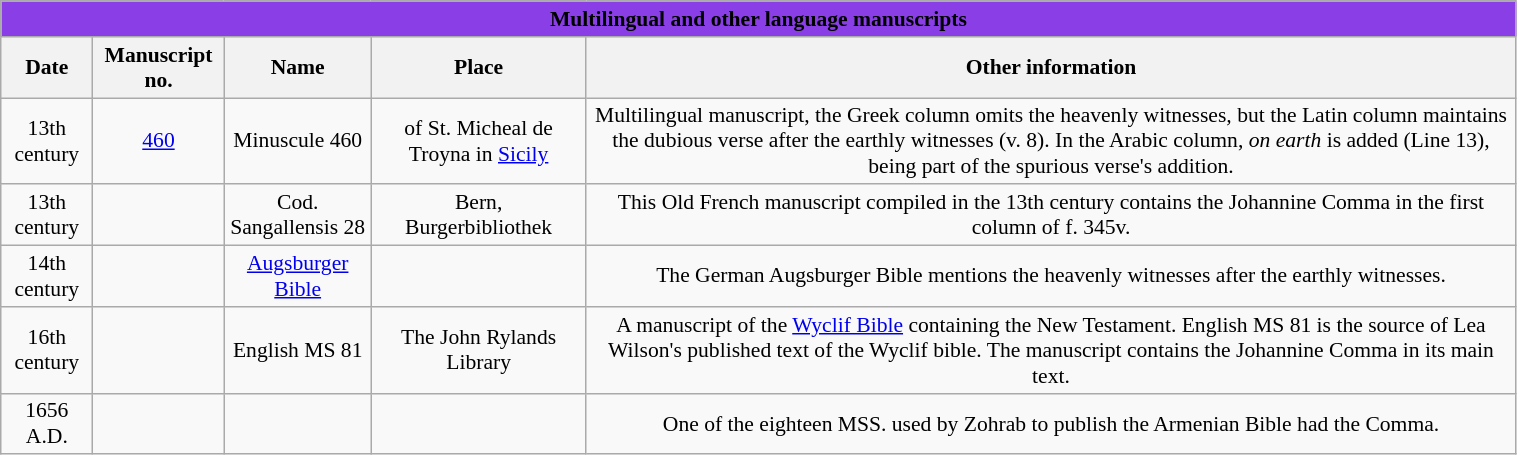<table class="wikitable sortable" style="width:80%; font-size:90%; border:1px; text-align:center">
<tr>
<th colspan="5" style="background-color:#893ee6;">Multilingual and other language manuscripts</th>
</tr>
<tr>
<th>Date</th>
<th>Manuscript no.</th>
<th>Name</th>
<th>Place</th>
<th>Other information</th>
</tr>
<tr>
<td>13th century</td>
<td><a href='#'>460</a></td>
<td>Minuscule 460</td>
<td>of St. Micheal de Troyna in <a href='#'>Sicily</a></td>
<td>Multilingual manuscript, the Greek column omits the heavenly witnesses<em>,</em> but the Latin column maintains the dubious verse after the earthly witnesses (v. 8). In the Arabic column, <em>on earth</em> is added (Line 13), being part of the spurious verse's addition.</td>
</tr>
<tr>
<td>13th<br>century</td>
<td></td>
<td>Cod. Sangallensis 28</td>
<td>Bern,<br>Burgerbibliothek</td>
<td>This Old French manuscript compiled in the 13th century contains the Johannine Comma in the first column of f. 345v. </td>
</tr>
<tr>
<td>14th century</td>
<td></td>
<td><a href='#'>Augsburger Bible</a></td>
<td></td>
<td>The German Augsburger Bible mentions the heavenly witnesses after the earthly witnesses.</td>
</tr>
<tr>
<td>16th century</td>
<td></td>
<td>English MS 81</td>
<td>The John Rylands Library</td>
<td>A manuscript of the <a href='#'>Wyclif Bible</a> containing the New Testament. English MS 81 is the source of Lea Wilson's published text of the Wyclif bible. The manuscript contains the Johannine Comma in its main text.</td>
</tr>
<tr>
<td>1656 A.D.</td>
<td></td>
<td></td>
<td></td>
<td>One of the eighteen MSS. used by Zohrab to publish the Armenian Bible had the Comma. </td>
</tr>
</table>
